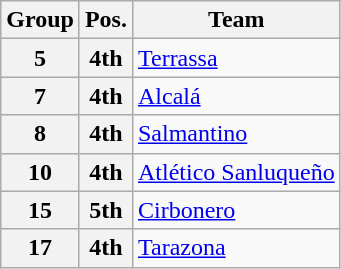<table class="wikitable">
<tr>
<th>Group</th>
<th>Pos.</th>
<th>Team</th>
</tr>
<tr>
<th>5</th>
<th>4th</th>
<td><a href='#'>Terrassa</a></td>
</tr>
<tr>
<th>7</th>
<th>4th</th>
<td><a href='#'>Alcalá</a></td>
</tr>
<tr>
<th>8</th>
<th>4th</th>
<td><a href='#'>Salmantino</a></td>
</tr>
<tr>
<th>10</th>
<th>4th</th>
<td><a href='#'>Atlético Sanluqueño</a></td>
</tr>
<tr>
<th>15</th>
<th>5th</th>
<td><a href='#'>Cirbonero</a></td>
</tr>
<tr>
<th>17</th>
<th>4th</th>
<td><a href='#'>Tarazona</a></td>
</tr>
</table>
